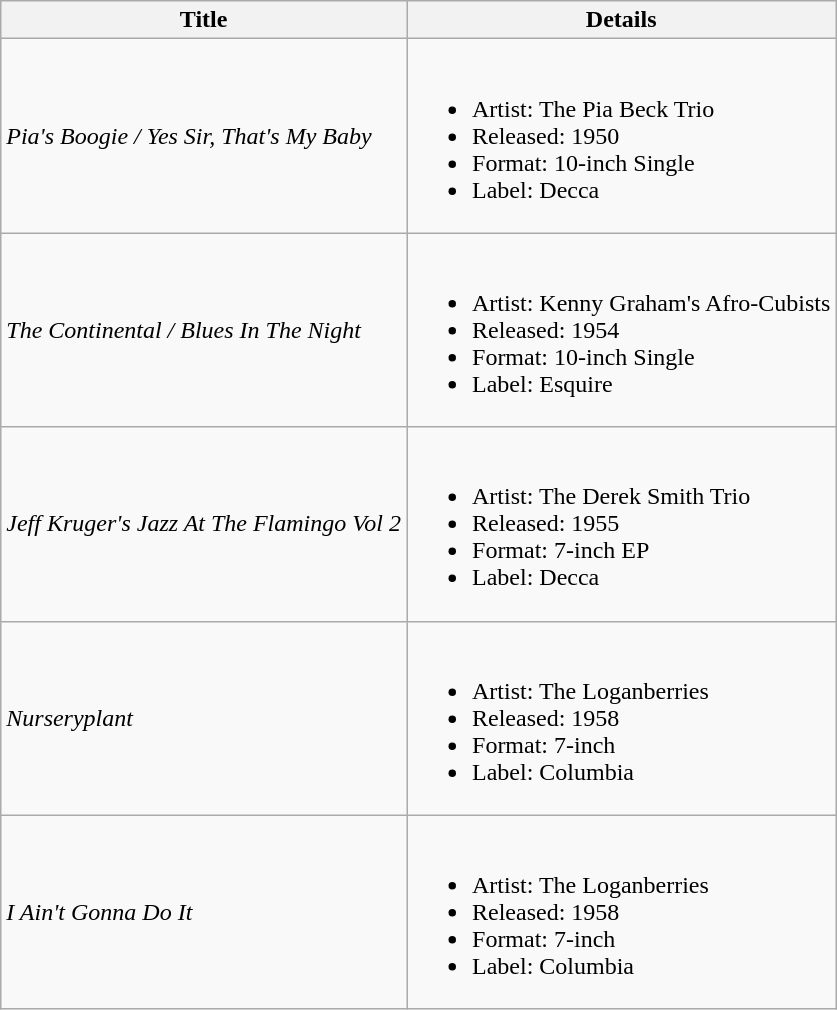<table class="wikitable">
<tr>
<th>Title</th>
<th>Details</th>
</tr>
<tr>
<td><em>Pia's Boogie / Yes Sir, That's My Baby </em></td>
<td><br><ul><li>Artist: The Pia Beck Trio</li><li>Released: 1950</li><li>Format: 10-inch Single</li><li>Label: Decca</li></ul></td>
</tr>
<tr>
<td><em>The Continental / Blues In The Night </em></td>
<td><br><ul><li>Artist: Kenny Graham's Afro-Cubists</li><li>Released: 1954</li><li>Format: 10-inch Single</li><li>Label: Esquire</li></ul></td>
</tr>
<tr>
<td><em>Jeff Kruger's Jazz At The Flamingo Vol 2</em></td>
<td><br><ul><li>Artist: The Derek Smith Trio</li><li>Released: 1955</li><li>Format: 7-inch EP</li><li>Label: Decca</li></ul></td>
</tr>
<tr>
<td><em>Nurseryplant </em></td>
<td><br><ul><li>Artist: The Loganberries</li><li>Released: 1958</li><li>Format: 7-inch</li><li>Label: Columbia</li></ul></td>
</tr>
<tr>
<td><em>I Ain't Gonna Do It </em></td>
<td><br><ul><li>Artist: The Loganberries</li><li>Released: 1958</li><li>Format: 7-inch</li><li>Label: Columbia</li></ul></td>
</tr>
</table>
